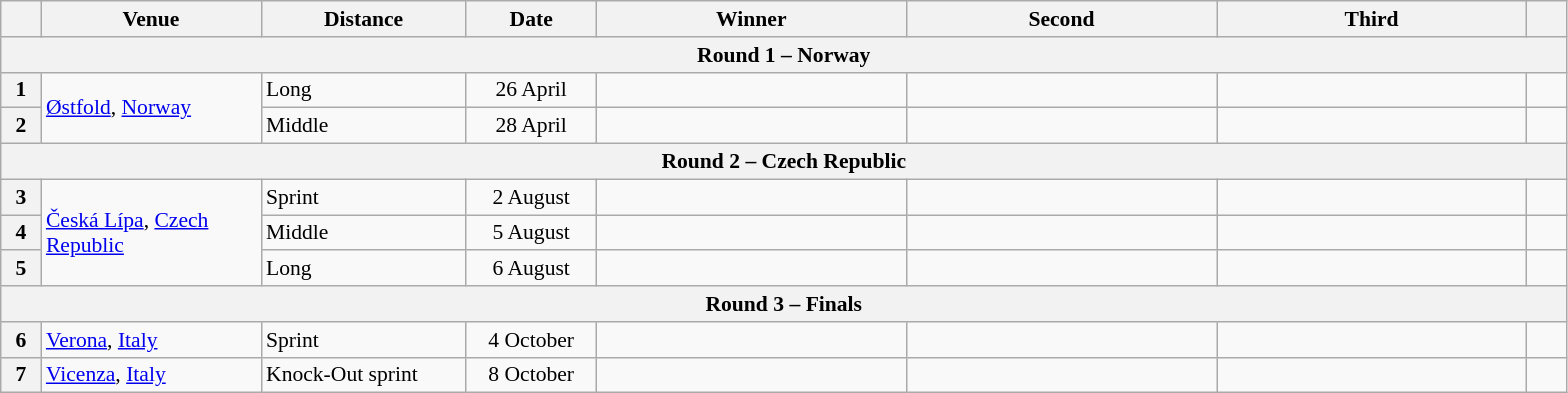<table class="wikitable" style="font-size: 90%">
<tr>
<th width="20"></th>
<th width="140">Venue</th>
<th width="130">Distance</th>
<th width="80">Date</th>
<th width="200">Winner</th>
<th width="200">Second</th>
<th width="200">Third</th>
<th width="20"></th>
</tr>
<tr>
<th colspan="8">Round 1 – Norway</th>
</tr>
<tr>
<th>1</th>
<td rowspan=2> <a href='#'>Østfold</a>, <a href='#'>Norway</a></td>
<td>Long</td>
<td align=center>26 April</td>
<td></td>
<td></td>
<td></td>
<td></td>
</tr>
<tr>
<th>2</th>
<td>Middle</td>
<td align=center>28 April</td>
<td></td>
<td></td>
<td></td>
<td></td>
</tr>
<tr>
<th colspan="8">Round 2 – Czech Republic</th>
</tr>
<tr>
<th>3</th>
<td rowspan=3> <a href='#'>Česká Lípa</a>, <a href='#'>Czech Republic</a></td>
<td>Sprint</td>
<td align=center>2 August</td>
<td></td>
<td></td>
<td></td>
<td></td>
</tr>
<tr>
<th>4</th>
<td>Middle</td>
<td align=center>5 August</td>
<td></td>
<td></td>
<td></td>
<td></td>
</tr>
<tr>
<th>5</th>
<td>Long</td>
<td align=center>6 August</td>
<td></td>
<td></td>
<td></td>
<td></td>
</tr>
<tr>
<th colspan="8">Round 3 – Finals</th>
</tr>
<tr>
<th>6</th>
<td rowspan=1> <a href='#'>Verona</a>, <a href='#'>Italy</a></td>
<td>Sprint</td>
<td align=center>4 October</td>
<td></td>
<td></td>
<td></td>
<td></td>
</tr>
<tr>
<th>7</th>
<td rowspan=1> <a href='#'>Vicenza</a>, <a href='#'>Italy</a></td>
<td>Knock-Out sprint</td>
<td align=center>8 October</td>
<td></td>
<td></td>
<td></td>
<td></td>
</tr>
</table>
